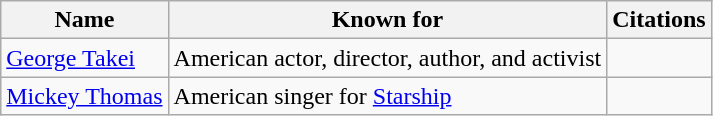<table class="wikitable">
<tr>
<th>Name</th>
<th>Known for</th>
<th>Citations</th>
</tr>
<tr>
<td><a href='#'>George Takei</a></td>
<td>American actor, director, author, and activist</td>
<td></td>
</tr>
<tr>
<td><a href='#'>Mickey Thomas</a></td>
<td>American singer for <a href='#'>Starship</a></td>
<td></td>
</tr>
</table>
